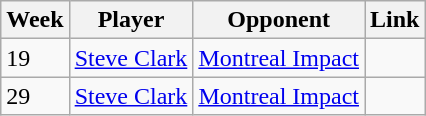<table class=wikitable>
<tr>
<th>Week</th>
<th>Player</th>
<th>Opponent</th>
<th>Link</th>
</tr>
<tr>
<td>19</td>
<td> <a href='#'>Steve Clark</a></td>
<td><a href='#'>Montreal Impact</a></td>
<td></td>
</tr>
<tr>
<td>29</td>
<td> <a href='#'>Steve Clark</a></td>
<td><a href='#'>Montreal Impact</a></td>
<td></td>
</tr>
</table>
